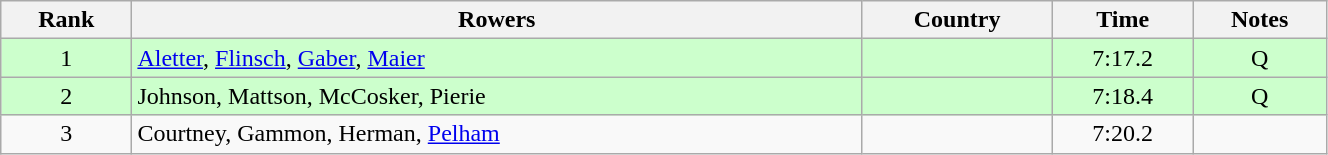<table class="wikitable" width=70%>
<tr>
<th>Rank</th>
<th>Rowers</th>
<th>Country</th>
<th>Time</th>
<th>Notes</th>
</tr>
<tr align=center bgcolor=ccffcc>
<td>1</td>
<td align=left><a href='#'>Aletter</a>, <a href='#'>Flinsch</a>, <a href='#'>Gaber</a>, <a href='#'>Maier</a></td>
<td align=left></td>
<td>7:17.2</td>
<td>Q</td>
</tr>
<tr align=center bgcolor=ccffcc>
<td>2</td>
<td align=left>Johnson, Mattson, McCosker, Pierie</td>
<td align=left></td>
<td>7:18.4</td>
<td>Q</td>
</tr>
<tr align=center>
<td>3</td>
<td align=left>Courtney, Gammon, Herman, <a href='#'>Pelham</a></td>
<td align=left></td>
<td>7:20.2</td>
<td></td>
</tr>
</table>
